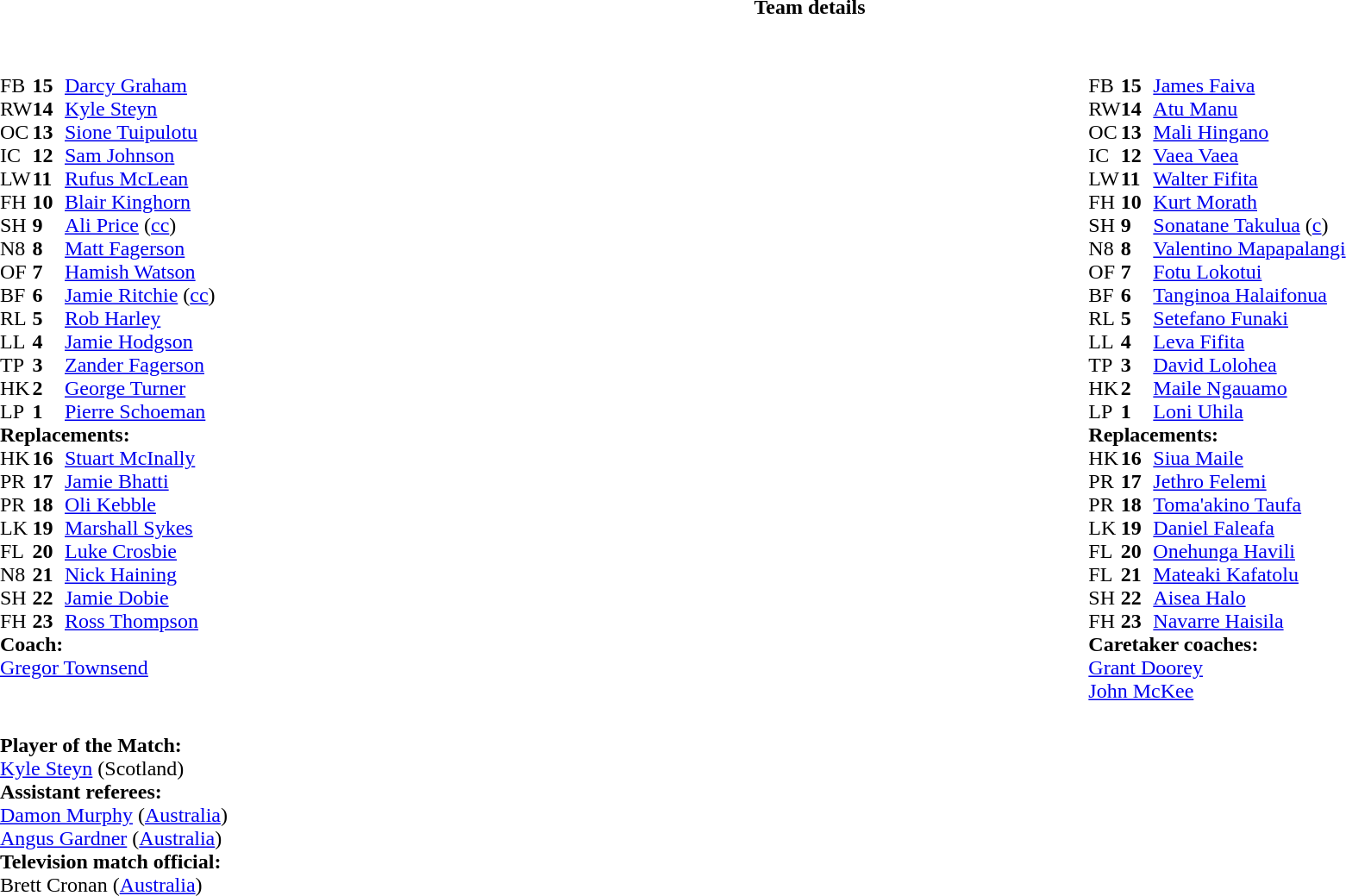<table border="0" style="width:100%;" class="collapsible collapsed">
<tr>
<th>Team details</th>
</tr>
<tr>
<td><br><table style="width:100%">
<tr>
<td style="vertical-align:top;width:50%"><br><table cellspacing="0" cellpadding="0">
<tr>
<th width="25"></th>
<th width="25"></th>
</tr>
<tr>
<td>FB</td>
<td><strong>15</strong></td>
<td><a href='#'>Darcy Graham</a></td>
<td></td>
<td></td>
</tr>
<tr>
<td>RW</td>
<td><strong>14</strong></td>
<td><a href='#'>Kyle Steyn</a></td>
</tr>
<tr>
<td>OC</td>
<td><strong>13</strong></td>
<td><a href='#'>Sione Tuipulotu</a></td>
</tr>
<tr>
<td>IC</td>
<td><strong>12</strong></td>
<td><a href='#'>Sam Johnson</a></td>
</tr>
<tr>
<td>LW</td>
<td><strong>11</strong></td>
<td><a href='#'>Rufus McLean</a></td>
<td></td>
<td></td>
</tr>
<tr>
<td>FH</td>
<td><strong>10</strong></td>
<td><a href='#'>Blair Kinghorn</a></td>
</tr>
<tr>
<td>SH</td>
<td><strong>9</strong></td>
<td><a href='#'>Ali Price</a> (<a href='#'>cc</a>)</td>
<td></td>
<td></td>
</tr>
<tr>
<td>N8</td>
<td><strong>8</strong></td>
<td><a href='#'>Matt Fagerson</a></td>
<td></td>
<td></td>
</tr>
<tr>
<td>OF</td>
<td><strong>7</strong></td>
<td><a href='#'>Hamish Watson</a></td>
<td></td>
<td></td>
</tr>
<tr>
<td>BF</td>
<td><strong>6</strong></td>
<td><a href='#'>Jamie Ritchie</a> (<a href='#'>cc</a>)</td>
</tr>
<tr>
<td>RL</td>
<td><strong>5</strong></td>
<td><a href='#'>Rob Harley</a></td>
<td></td>
</tr>
<tr>
<td>LL</td>
<td><strong>4</strong></td>
<td><a href='#'>Jamie Hodgson</a></td>
</tr>
<tr>
<td>TP</td>
<td><strong>3</strong></td>
<td><a href='#'>Zander Fagerson</a></td>
<td></td>
<td></td>
</tr>
<tr>
<td>HK</td>
<td><strong>2</strong></td>
<td><a href='#'>George Turner</a></td>
<td></td>
<td></td>
</tr>
<tr>
<td>LP</td>
<td><strong>1</strong></td>
<td><a href='#'>Pierre Schoeman</a></td>
<td></td>
<td></td>
</tr>
<tr>
<td colspan=3><strong>Replacements:</strong></td>
</tr>
<tr>
<td>HK</td>
<td><strong>16</strong></td>
<td><a href='#'>Stuart McInally</a></td>
<td></td>
<td></td>
</tr>
<tr>
<td>PR</td>
<td><strong>17</strong></td>
<td><a href='#'>Jamie Bhatti</a></td>
<td></td>
<td></td>
</tr>
<tr>
<td>PR</td>
<td><strong>18</strong></td>
<td><a href='#'>Oli Kebble</a></td>
<td></td>
<td></td>
</tr>
<tr>
<td>LK</td>
<td><strong>19</strong></td>
<td><a href='#'>Marshall Sykes</a></td>
<td></td>
<td></td>
</tr>
<tr>
<td>FL</td>
<td><strong>20</strong></td>
<td><a href='#'>Luke Crosbie</a></td>
<td></td>
<td></td>
</tr>
<tr>
<td>N8</td>
<td><strong>21</strong></td>
<td><a href='#'>Nick Haining</a></td>
<td></td>
<td></td>
</tr>
<tr>
<td>SH</td>
<td><strong>22</strong></td>
<td><a href='#'>Jamie Dobie</a></td>
<td></td>
<td></td>
</tr>
<tr>
<td>FH</td>
<td><strong>23</strong></td>
<td><a href='#'>Ross Thompson</a></td>
<td></td>
<td></td>
</tr>
<tr>
<td colspan=3><strong>Coach:</strong></td>
</tr>
<tr>
<td colspan="4"> <a href='#'>Gregor Townsend</a></td>
</tr>
</table>
</td>
<td style="vertical-align:top"></td>
<td style="vertical-align:top;width:50%"><br><table cellspacing="0" cellpadding="0" style="margin:auto">
<tr>
<th width="25"></th>
<th width="25"></th>
</tr>
<tr>
<td>FB</td>
<td><strong>15</strong></td>
<td><a href='#'>James Faiva</a></td>
</tr>
<tr>
<td>RW</td>
<td><strong>14</strong></td>
<td><a href='#'>Atu Manu</a></td>
</tr>
<tr>
<td>OC</td>
<td><strong>13</strong></td>
<td><a href='#'>Mali Hingano</a></td>
</tr>
<tr>
<td>IC</td>
<td><strong>12</strong></td>
<td><a href='#'>Vaea Vaea</a></td>
<td></td>
<td></td>
</tr>
<tr>
<td>LW</td>
<td><strong>11</strong></td>
<td><a href='#'>Walter Fifita</a></td>
</tr>
<tr>
<td>FH</td>
<td><strong>10</strong></td>
<td><a href='#'>Kurt Morath</a></td>
<td></td>
<td></td>
</tr>
<tr>
<td>SH</td>
<td><strong>9</strong></td>
<td><a href='#'>Sonatane Takulua</a> (<a href='#'>c</a>)</td>
</tr>
<tr>
<td>N8</td>
<td><strong>8</strong></td>
<td><a href='#'>Valentino Mapapalangi</a></td>
<td></td>
<td></td>
</tr>
<tr>
<td>OF</td>
<td><strong>7</strong></td>
<td><a href='#'>Fotu Lokotui</a></td>
<td></td>
<td></td>
</tr>
<tr>
<td>BF</td>
<td><strong>6</strong></td>
<td><a href='#'>Tanginoa Halaifonua</a></td>
</tr>
<tr>
<td>RL</td>
<td><strong>5</strong></td>
<td><a href='#'>Setefano Funaki</a></td>
<td></td>
<td></td>
</tr>
<tr>
<td>LL</td>
<td><strong>4</strong></td>
<td><a href='#'>Leva Fifita</a></td>
</tr>
<tr>
<td>TP</td>
<td><strong>3</strong></td>
<td><a href='#'>David Lolohea</a></td>
<td></td>
<td></td>
</tr>
<tr>
<td>HK</td>
<td><strong>2</strong></td>
<td><a href='#'>Maile Ngauamo</a></td>
<td></td>
<td></td>
</tr>
<tr>
<td>LP</td>
<td><strong>1</strong></td>
<td><a href='#'>Loni Uhila</a></td>
<td></td>
<td></td>
</tr>
<tr>
<td colspan="3"><strong>Replacements:</strong></td>
</tr>
<tr>
<td>HK</td>
<td><strong>16</strong></td>
<td><a href='#'>Siua Maile</a></td>
<td></td>
<td></td>
</tr>
<tr>
<td>PR</td>
<td><strong>17</strong></td>
<td><a href='#'>Jethro Felemi</a></td>
<td></td>
<td></td>
</tr>
<tr>
<td>PR</td>
<td><strong>18</strong></td>
<td><a href='#'>Toma'akino Taufa</a></td>
<td></td>
<td></td>
</tr>
<tr>
<td>LK</td>
<td><strong>19</strong></td>
<td><a href='#'>Daniel Faleafa</a></td>
<td></td>
<td></td>
</tr>
<tr>
<td>FL</td>
<td><strong>20</strong></td>
<td><a href='#'>Onehunga Havili</a></td>
<td></td>
<td></td>
</tr>
<tr>
<td>FL</td>
<td><strong>21</strong></td>
<td><a href='#'>Mateaki Kafatolu</a></td>
<td></td>
<td></td>
</tr>
<tr>
<td>SH</td>
<td><strong>22</strong></td>
<td><a href='#'>Aisea Halo</a></td>
<td></td>
<td></td>
</tr>
<tr>
<td>FH</td>
<td><strong>23</strong></td>
<td><a href='#'>Navarre Haisila</a></td>
<td></td>
<td></td>
</tr>
<tr>
<td colspan="3"><strong>Caretaker coaches:</strong></td>
</tr>
<tr>
<td colspan="3"> <a href='#'>Grant Doorey</a><br> <a href='#'>John McKee</a></td>
</tr>
</table>
</td>
</tr>
</table>
<table style="width:100%">
<tr>
<td><br><strong>Player of the Match:</strong>
<br><a href='#'>Kyle Steyn</a> (Scotland)<br><strong>Assistant referees:</strong>
<br><a href='#'>Damon Murphy</a> (<a href='#'>Australia</a>)
<br><a href='#'>Angus Gardner</a> (<a href='#'>Australia</a>)
<br><strong>Television match official:</strong>
<br>Brett Cronan (<a href='#'>Australia</a>)</td>
</tr>
</table>
</td>
</tr>
</table>
